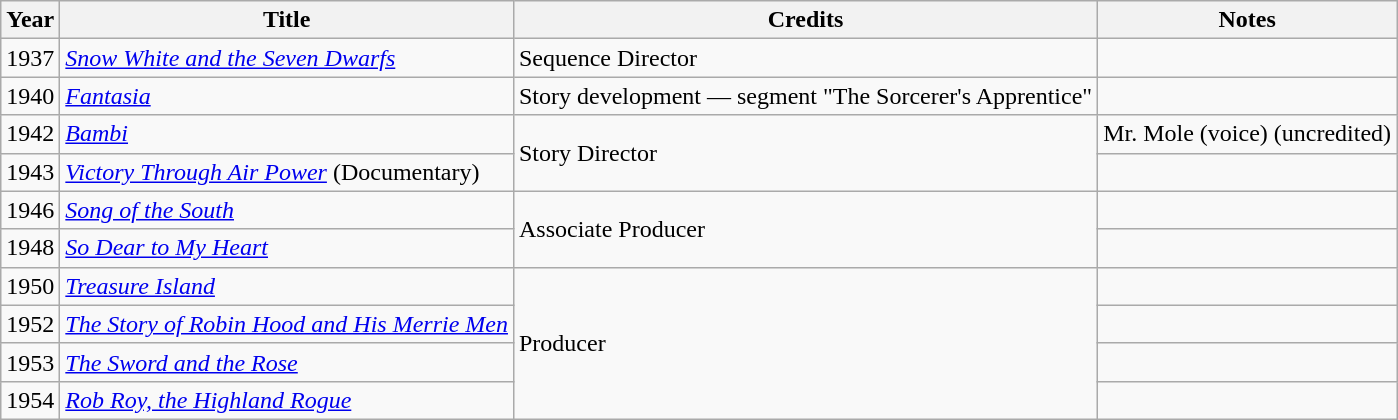<table class="wikitable sortable">
<tr>
<th>Year</th>
<th>Title</th>
<th>Credits</th>
<th>Notes</th>
</tr>
<tr>
<td>1937</td>
<td><em><a href='#'>Snow White and the Seven Dwarfs</a></em></td>
<td>Sequence Director</td>
<td></td>
</tr>
<tr>
<td>1940</td>
<td><em><a href='#'>Fantasia</a></em></td>
<td>Story development — segment "The Sorcerer's Apprentice"</td>
<td></td>
</tr>
<tr>
<td>1942</td>
<td><em><a href='#'>Bambi</a></em></td>
<td rowspan="2">Story Director</td>
<td>Mr. Mole (voice) (uncredited)</td>
</tr>
<tr>
<td>1943</td>
<td><em><a href='#'>Victory Through Air Power</a></em> (Documentary)</td>
<td></td>
</tr>
<tr>
<td>1946</td>
<td><em><a href='#'>Song of the South</a></em></td>
<td rowspan="2">Associate Producer</td>
<td></td>
</tr>
<tr>
<td>1948</td>
<td><em><a href='#'>So Dear to My Heart</a></em></td>
<td></td>
</tr>
<tr>
<td>1950</td>
<td><em><a href='#'>Treasure Island</a></em></td>
<td rowspan="4">Producer</td>
<td></td>
</tr>
<tr>
<td>1952</td>
<td><em><a href='#'>The Story of Robin Hood and His Merrie Men</a></em></td>
<td></td>
</tr>
<tr>
<td>1953</td>
<td><em><a href='#'>The Sword and the Rose</a></em></td>
<td></td>
</tr>
<tr>
<td>1954</td>
<td><em><a href='#'>Rob Roy, the Highland Rogue</a></em></td>
<td></td>
</tr>
</table>
